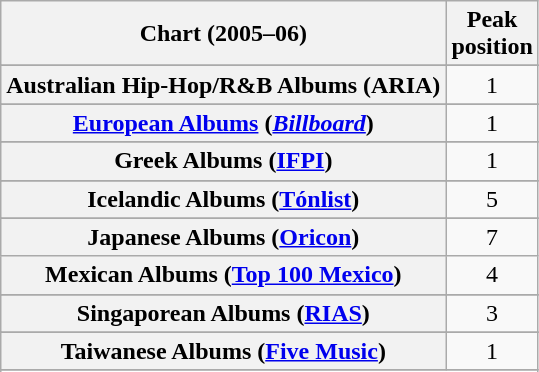<table class="wikitable plainrowheaders sortable">
<tr>
<th>Chart (2005–06)</th>
<th>Peak<br>position</th>
</tr>
<tr>
</tr>
<tr>
<th scope="row">Australian Hip-Hop/R&B Albums (ARIA)</th>
<td style="text-align:center;">1</td>
</tr>
<tr>
</tr>
<tr>
</tr>
<tr>
</tr>
<tr>
</tr>
<tr>
</tr>
<tr>
</tr>
<tr>
<th scope="row"><a href='#'>European Albums</a> (<em><a href='#'>Billboard</a></em>)</th>
<td style="text-align:center;">1</td>
</tr>
<tr>
</tr>
<tr>
</tr>
<tr>
</tr>
<tr>
<th scope="row">Greek Albums (<a href='#'>IFPI</a>)</th>
<td style="text-align:center;">1</td>
</tr>
<tr>
</tr>
<tr>
<th scope="row">Icelandic Albums (<a href='#'>Tónlist</a>)</th>
<td align="center">5</td>
</tr>
<tr>
</tr>
<tr>
</tr>
<tr>
<th scope="row">Japanese Albums (<a href='#'>Oricon</a>)</th>
<td style="text-align:center;">7</td>
</tr>
<tr>
<th scope="row">Mexican Albums (<a href='#'>Top 100 Mexico</a>)</th>
<td style="text-align:center;">4</td>
</tr>
<tr>
</tr>
<tr>
</tr>
<tr>
</tr>
<tr>
</tr>
<tr>
</tr>
<tr>
<th scope="row">Singaporean Albums (<a href='#'>RIAS</a>)</th>
<td style="text-align:center;">3</td>
</tr>
<tr>
</tr>
<tr>
</tr>
<tr>
</tr>
<tr>
<th scope="row">Taiwanese Albums (<a href='#'>Five Music</a>)</th>
<td style="text-align:center;">1</td>
</tr>
<tr>
</tr>
<tr>
</tr>
<tr>
</tr>
<tr>
</tr>
</table>
